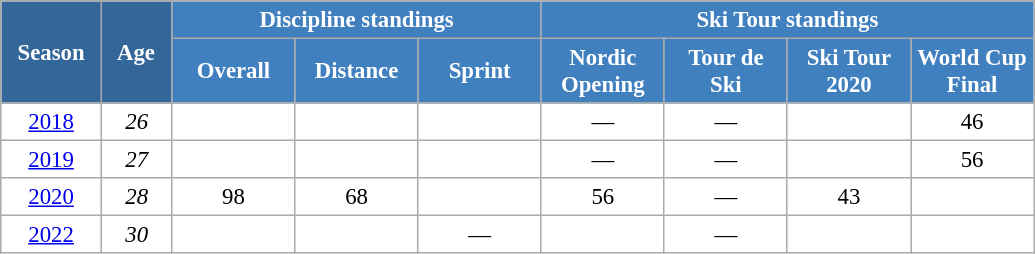<table class="wikitable" style="font-size:95%; text-align:center; border:grey solid 1px; border-collapse:collapse; background:#ffffff;">
<tr>
<th style="background-color:#369; color:white; width:60px;" rowspan="2"> Season </th>
<th style="background-color:#369; color:white; width:40px;" rowspan="2"> Age </th>
<th style="background-color:#4180be; color:white;" colspan="3">Discipline standings</th>
<th style="background-color:#4180be; color:white;" colspan="4">Ski Tour standings</th>
</tr>
<tr>
<th style="background-color:#4180be; color:white; width:75px;">Overall</th>
<th style="background-color:#4180be; color:white; width:75px;">Distance</th>
<th style="background-color:#4180be; color:white; width:75px;">Sprint</th>
<th style="background-color:#4180be; color:white; width:75px;">Nordic<br>Opening</th>
<th style="background-color:#4180be; color:white; width:75px;">Tour de<br>Ski</th>
<th style="background-color:#4180be; color:white; width:75px;">Ski Tour<br>2020</th>
<th style="background-color:#4180be; color:white; width:75px;">World Cup<br>Final</th>
</tr>
<tr>
<td><a href='#'>2018</a></td>
<td><em>26</em></td>
<td></td>
<td></td>
<td></td>
<td>—</td>
<td>—</td>
<td></td>
<td>46</td>
</tr>
<tr>
<td><a href='#'>2019</a></td>
<td><em>27</em></td>
<td></td>
<td></td>
<td></td>
<td>—</td>
<td>—</td>
<td></td>
<td>56</td>
</tr>
<tr>
<td><a href='#'>2020</a></td>
<td><em>28</em></td>
<td>98</td>
<td>68</td>
<td></td>
<td>56</td>
<td>—</td>
<td>43</td>
<td></td>
</tr>
<tr>
<td><a href='#'>2022</a></td>
<td><em>30</em></td>
<td></td>
<td></td>
<td>—</td>
<td></td>
<td>—</td>
<td></td>
<td></td>
</tr>
</table>
